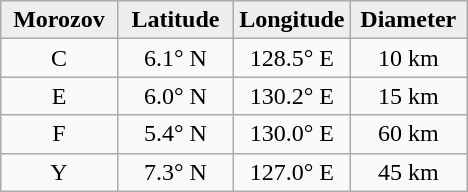<table class="wikitable">
<tr>
<th width="25%" style="background:#eeeeee;">Morozov</th>
<th width="25%" style="background:#eeeeee;">Latitude</th>
<th width="25%" style="background:#eeeeee;">Longitude</th>
<th width="25%" style="background:#eeeeee;">Diameter</th>
</tr>
<tr>
<td align="center">C</td>
<td align="center">6.1° N</td>
<td align="center">128.5° E</td>
<td align="center">10 km</td>
</tr>
<tr>
<td align="center">E</td>
<td align="center">6.0° N</td>
<td align="center">130.2° E</td>
<td align="center">15 km</td>
</tr>
<tr>
<td align="center">F</td>
<td align="center">5.4° N</td>
<td align="center">130.0° E</td>
<td align="center">60 km</td>
</tr>
<tr>
<td align="center">Y</td>
<td align="center">7.3° N</td>
<td align="center">127.0° E</td>
<td align="center">45 km</td>
</tr>
</table>
